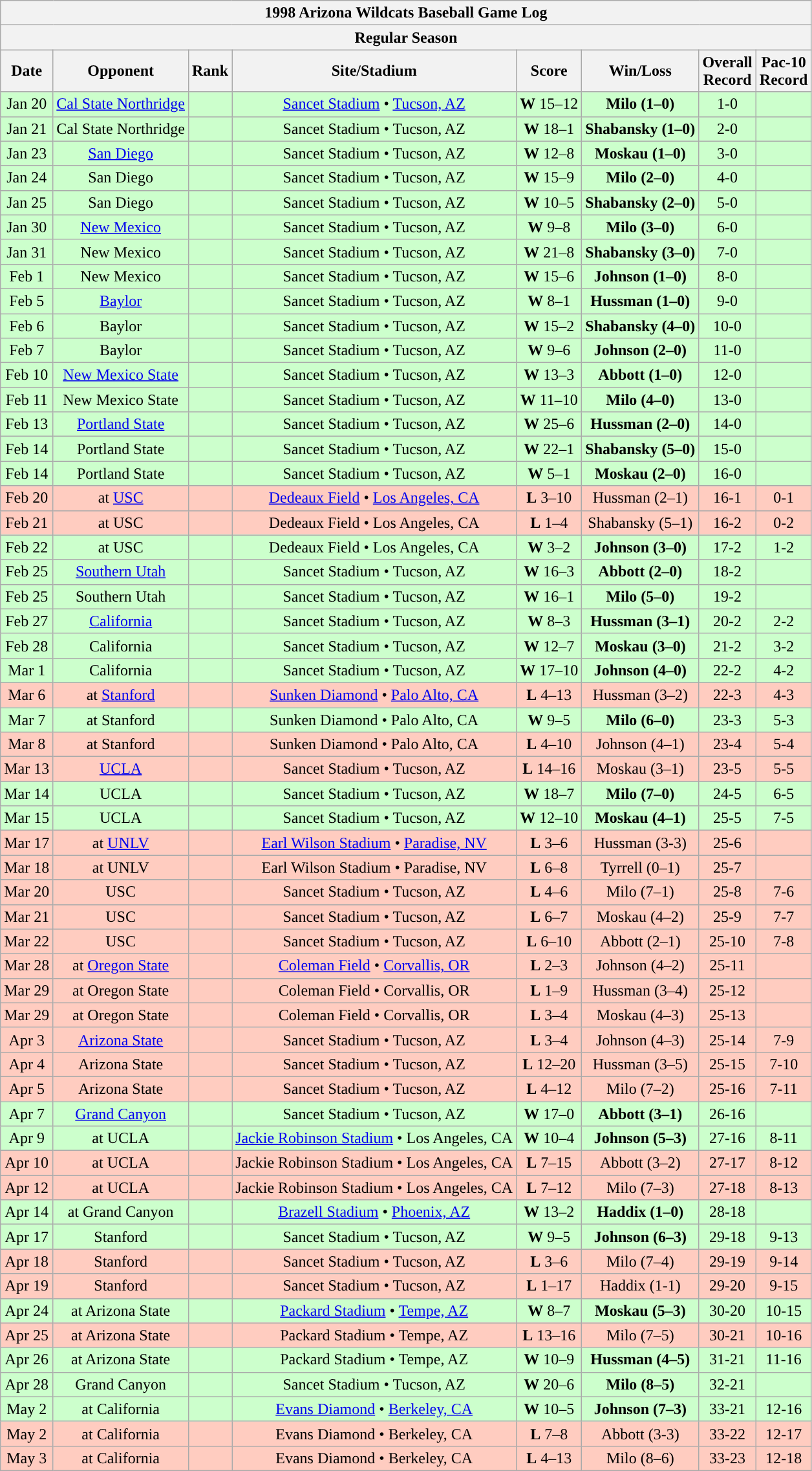<table class="wikitable">
<tr>
<th colspan="8">1998 Arizona Wildcats Baseball Game Log</th>
</tr>
<tr>
<th colspan="8">Regular Season</th>
</tr>
<tr>
<th>Date</th>
<th>Opponent</th>
<th>Rank</th>
<th>Site/Stadium</th>
<th>Score</th>
<th>Win/Loss</th>
<th>Overall<br>Record</th>
<th>Pac-10<br>Record</th>
</tr>
<tr bgcolor="ccffcc" align="center">
<td>Jan 20</td>
<td><a href='#'>Cal State Northridge</a></td>
<td></td>
<td><a href='#'>Sancet Stadium</a> • <a href='#'>Tucson, AZ</a></td>
<td><strong>W</strong> 15–12</td>
<td><strong>Milo (1–0)</strong></td>
<td>1-0</td>
<td></td>
</tr>
<tr bgcolor="ccffcc" align="center">
<td>Jan 21</td>
<td>Cal State Northridge</td>
<td></td>
<td>Sancet Stadium • Tucson, AZ</td>
<td><strong>W</strong> 18–1</td>
<td><strong>Shabansky (1–0)</strong></td>
<td>2-0</td>
<td></td>
</tr>
<tr bgcolor="ccffcc" align="center">
<td>Jan 23</td>
<td><a href='#'>San Diego</a></td>
<td></td>
<td>Sancet Stadium • Tucson, AZ</td>
<td><strong>W</strong> 12–8</td>
<td><strong>Moskau (1–0)</strong></td>
<td>3-0</td>
<td></td>
</tr>
<tr bgcolor="ccffcc" align="center">
<td>Jan 24</td>
<td>San Diego</td>
<td></td>
<td>Sancet Stadium • Tucson, AZ</td>
<td><strong>W</strong> 15–9</td>
<td><strong>Milo (2–0)</strong></td>
<td>4-0</td>
<td></td>
</tr>
<tr bgcolor="ccffcc" align="center">
<td>Jan 25</td>
<td>San Diego</td>
<td></td>
<td>Sancet Stadium • Tucson, AZ</td>
<td><strong>W</strong> 10–5</td>
<td><strong>Shabansky (2–0)</strong></td>
<td>5-0</td>
<td></td>
</tr>
<tr bgcolor="ccffcc" align="center">
<td>Jan 30</td>
<td><a href='#'>New Mexico</a></td>
<td></td>
<td>Sancet Stadium • Tucson, AZ</td>
<td><strong>W</strong> 9–8</td>
<td><strong>Milo (3–0)</strong></td>
<td>6-0</td>
<td></td>
</tr>
<tr bgcolor="ccffcc" align="center">
<td>Jan 31</td>
<td>New Mexico</td>
<td></td>
<td>Sancet Stadium • Tucson, AZ</td>
<td><strong>W</strong> 21–8</td>
<td><strong>Shabansky (3–0)</strong></td>
<td>7-0</td>
<td></td>
</tr>
<tr bgcolor="ccffcc" align="center">
<td>Feb 1</td>
<td>New Mexico</td>
<td></td>
<td>Sancet Stadium • Tucson, AZ</td>
<td><strong>W</strong> 15–6</td>
<td><strong>Johnson (1–0)</strong></td>
<td>8-0</td>
<td></td>
</tr>
<tr bgcolor="ccffcc" align="center">
<td>Feb 5</td>
<td><a href='#'>Baylor</a></td>
<td></td>
<td>Sancet Stadium • Tucson, AZ</td>
<td><strong>W</strong> 8–1</td>
<td><strong>Hussman (1–0)</strong></td>
<td>9-0</td>
<td></td>
</tr>
<tr bgcolor="ccffcc" align="center">
<td>Feb 6</td>
<td>Baylor</td>
<td></td>
<td>Sancet Stadium • Tucson, AZ</td>
<td><strong>W</strong> 15–2</td>
<td><strong>Shabansky (4–0)</strong></td>
<td>10-0</td>
<td></td>
</tr>
<tr bgcolor="ccffcc" align="center">
<td>Feb 7</td>
<td>Baylor</td>
<td></td>
<td>Sancet Stadium • Tucson, AZ</td>
<td><strong>W</strong> 9–6</td>
<td><strong>Johnson (2–0)</strong></td>
<td>11-0</td>
<td></td>
</tr>
<tr bgcolor="ccffcc" align="center">
<td>Feb 10</td>
<td><a href='#'>New Mexico State</a></td>
<td></td>
<td>Sancet Stadium • Tucson, AZ</td>
<td><strong>W</strong> 13–3</td>
<td><strong>Abbott (1–0)</strong></td>
<td>12-0</td>
<td></td>
</tr>
<tr bgcolor="ccffcc" align="center">
<td>Feb 11</td>
<td>New Mexico State</td>
<td></td>
<td>Sancet Stadium • Tucson, AZ</td>
<td><strong>W</strong> 11–10</td>
<td><strong>Milo (4–0)</strong></td>
<td>13-0</td>
<td></td>
</tr>
<tr bgcolor="ccffcc" align="center">
<td>Feb 13</td>
<td><a href='#'>Portland State</a></td>
<td></td>
<td>Sancet Stadium • Tucson, AZ</td>
<td><strong>W</strong> 25–6</td>
<td><strong>Hussman (2–0)</strong></td>
<td>14-0</td>
<td></td>
</tr>
<tr bgcolor="ccffcc" align="center">
<td>Feb 14</td>
<td>Portland State</td>
<td></td>
<td>Sancet Stadium • Tucson, AZ</td>
<td><strong>W</strong> 22–1</td>
<td><strong>Shabansky (5–0)</strong></td>
<td>15-0</td>
<td></td>
</tr>
<tr bgcolor="ccffcc" align="center">
<td>Feb 14</td>
<td>Portland State</td>
<td></td>
<td>Sancet Stadium • Tucson, AZ</td>
<td><strong>W</strong> 5–1</td>
<td><strong>Moskau (2–0)</strong></td>
<td>16-0</td>
<td></td>
</tr>
<tr bgcolor="ffccc" align="center">
<td>Feb 20</td>
<td>at <a href='#'>USC</a></td>
<td></td>
<td><a href='#'>Dedeaux Field</a> • <a href='#'>Los Angeles, CA</a></td>
<td><strong>L</strong> 3–10</td>
<td>Hussman (2–1)</td>
<td>16-1</td>
<td>0-1</td>
</tr>
<tr bgcolor="ffccc" align="center">
<td>Feb 21</td>
<td>at USC</td>
<td></td>
<td>Dedeaux Field • Los Angeles, CA</td>
<td><strong>L</strong> 1–4</td>
<td>Shabansky (5–1)</td>
<td>16-2</td>
<td>0-2</td>
</tr>
<tr bgcolor="ccffcc" align="center">
<td>Feb 22</td>
<td>at USC</td>
<td></td>
<td>Dedeaux Field • Los Angeles, CA</td>
<td><strong>W</strong> 3–2</td>
<td><strong>Johnson (3–0)</strong></td>
<td>17-2</td>
<td>1-2</td>
</tr>
<tr bgcolor="ccffcc" align="center">
<td>Feb 25</td>
<td><a href='#'>Southern Utah</a></td>
<td></td>
<td>Sancet Stadium • Tucson, AZ</td>
<td><strong>W</strong> 16–3</td>
<td><strong>Abbott (2–0)</strong></td>
<td>18-2</td>
<td></td>
</tr>
<tr bgcolor="ccffcc" align="center">
<td>Feb 25</td>
<td>Southern Utah</td>
<td></td>
<td>Sancet Stadium • Tucson, AZ</td>
<td><strong>W</strong> 16–1</td>
<td><strong>Milo (5–0)</strong></td>
<td>19-2</td>
<td></td>
</tr>
<tr bgcolor="ccffcc" align="center">
<td>Feb 27</td>
<td><a href='#'>California</a></td>
<td></td>
<td>Sancet Stadium • Tucson, AZ</td>
<td><strong>W</strong> 8–3</td>
<td><strong>Hussman (3–1)</strong></td>
<td>20-2</td>
<td>2-2</td>
</tr>
<tr bgcolor="ccffcc" align="center">
<td>Feb 28</td>
<td>California</td>
<td></td>
<td>Sancet Stadium • Tucson, AZ</td>
<td><strong>W</strong> 12–7</td>
<td><strong>Moskau (3–0)</strong></td>
<td>21-2</td>
<td>3-2</td>
</tr>
<tr bgcolor="ccffcc" align="center">
<td>Mar 1</td>
<td>California</td>
<td></td>
<td>Sancet Stadium • Tucson, AZ</td>
<td><strong>W</strong> 17–10</td>
<td><strong>Johnson (4–0)</strong></td>
<td>22-2</td>
<td>4-2</td>
</tr>
<tr bgcolor="ffccc" align="center">
<td>Mar 6</td>
<td>at <a href='#'>Stanford</a></td>
<td></td>
<td><a href='#'>Sunken Diamond</a> • <a href='#'>Palo Alto, CA</a></td>
<td><strong>L</strong> 4–13</td>
<td>Hussman (3–2)</td>
<td>22-3</td>
<td>4-3</td>
</tr>
<tr bgcolor="ccffcc" align="center">
<td>Mar 7</td>
<td>at Stanford</td>
<td></td>
<td>Sunken Diamond • Palo Alto, CA</td>
<td><strong>W</strong> 9–5</td>
<td><strong>Milo (6–0)</strong></td>
<td>23-3</td>
<td>5-3</td>
</tr>
<tr bgcolor="ffccc" align="center">
<td>Mar 8</td>
<td>at Stanford</td>
<td></td>
<td>Sunken Diamond • Palo Alto, CA</td>
<td><strong>L</strong> 4–10</td>
<td>Johnson (4–1)</td>
<td>23-4</td>
<td>5-4</td>
</tr>
<tr bgcolor="ffccc" align="center">
<td>Mar 13</td>
<td><a href='#'>UCLA</a></td>
<td></td>
<td>Sancet Stadium • Tucson, AZ</td>
<td><strong>L</strong> 14–16</td>
<td>Moskau (3–1)</td>
<td>23-5</td>
<td>5-5</td>
</tr>
<tr bgcolor="ccffcc" align="center">
<td>Mar 14</td>
<td>UCLA</td>
<td></td>
<td>Sancet Stadium • Tucson, AZ</td>
<td><strong>W</strong> 18–7</td>
<td><strong>Milo (7–0)</strong></td>
<td>24-5</td>
<td>6-5</td>
</tr>
<tr bgcolor="ccffcc" align="center">
<td>Mar 15</td>
<td>UCLA</td>
<td></td>
<td>Sancet Stadium • Tucson, AZ</td>
<td><strong>W</strong> 12–10</td>
<td><strong>Moskau (4–1)</strong></td>
<td>25-5</td>
<td>7-5</td>
</tr>
<tr bgcolor="ffccc" align="center">
<td>Mar 17</td>
<td>at <a href='#'>UNLV</a></td>
<td></td>
<td><a href='#'>Earl Wilson Stadium</a> • <a href='#'>Paradise, NV</a></td>
<td><strong>L</strong> 3–6</td>
<td>Hussman (3-3)</td>
<td>25-6</td>
<td></td>
</tr>
<tr bgcolor="ffccc" align="center">
<td>Mar 18</td>
<td>at UNLV</td>
<td></td>
<td>Earl Wilson Stadium • Paradise, NV</td>
<td><strong>L</strong> 6–8</td>
<td>Tyrrell (0–1)</td>
<td>25-7</td>
<td></td>
</tr>
<tr bgcolor="ffccc" align="center">
<td>Mar 20</td>
<td>USC</td>
<td></td>
<td>Sancet Stadium • Tucson, AZ</td>
<td><strong>L</strong> 4–6</td>
<td>Milo (7–1)</td>
<td>25-8</td>
<td>7-6</td>
</tr>
<tr bgcolor="ffccc" align="center">
<td>Mar 21</td>
<td>USC</td>
<td></td>
<td>Sancet Stadium • Tucson, AZ</td>
<td><strong>L</strong> 6–7</td>
<td>Moskau (4–2)</td>
<td>25-9</td>
<td>7-7</td>
</tr>
<tr bgcolor="ffccc" align="center">
<td>Mar 22</td>
<td>USC</td>
<td></td>
<td>Sancet Stadium • Tucson, AZ</td>
<td><strong>L</strong> 6–10</td>
<td>Abbott (2–1)</td>
<td>25-10</td>
<td>7-8</td>
</tr>
<tr bgcolor="ffccc" align="center">
<td>Mar 28</td>
<td>at <a href='#'>Oregon State</a></td>
<td></td>
<td><a href='#'>Coleman Field</a> • <a href='#'>Corvallis, OR</a></td>
<td><strong>L</strong> 2–3</td>
<td>Johnson (4–2)</td>
<td>25-11</td>
<td></td>
</tr>
<tr bgcolor="ffccc" align="center">
<td>Mar 29</td>
<td>at Oregon State</td>
<td></td>
<td>Coleman Field • Corvallis, OR</td>
<td><strong>L</strong> 1–9</td>
<td>Hussman (3–4)</td>
<td>25-12</td>
<td></td>
</tr>
<tr bgcolor="ffccc" align="center">
<td>Mar 29</td>
<td>at Oregon State</td>
<td></td>
<td>Coleman Field • Corvallis, OR</td>
<td><strong>L</strong> 3–4</td>
<td>Moskau (4–3)</td>
<td>25-13</td>
<td></td>
</tr>
<tr bgcolor="ffccc" align="center">
<td>Apr 3</td>
<td><a href='#'>Arizona State</a></td>
<td></td>
<td>Sancet Stadium • Tucson, AZ</td>
<td><strong>L</strong> 3–4</td>
<td>Johnson (4–3)</td>
<td>25-14</td>
<td>7-9</td>
</tr>
<tr bgcolor="ffccc" align="center">
<td>Apr 4</td>
<td>Arizona State</td>
<td></td>
<td>Sancet Stadium • Tucson, AZ</td>
<td><strong>L</strong> 12–20</td>
<td>Hussman (3–5)</td>
<td>25-15</td>
<td>7-10</td>
</tr>
<tr bgcolor="ffccc" align="center">
<td>Apr 5</td>
<td>Arizona State</td>
<td></td>
<td>Sancet Stadium • Tucson, AZ</td>
<td><strong>L</strong> 4–12</td>
<td>Milo (7–2)</td>
<td>25-16</td>
<td>7-11</td>
</tr>
<tr bgcolor="ccffcc" align="center">
<td>Apr 7</td>
<td><a href='#'>Grand Canyon</a></td>
<td></td>
<td>Sancet Stadium • Tucson, AZ</td>
<td><strong>W</strong> 17–0</td>
<td><strong>Abbott (3–1)</strong></td>
<td>26-16</td>
<td></td>
</tr>
<tr bgcolor="ccffcc" align="center">
<td>Apr 9</td>
<td>at UCLA</td>
<td></td>
<td><a href='#'>Jackie Robinson Stadium</a> • Los Angeles, CA</td>
<td><strong>W</strong> 10–4</td>
<td><strong>Johnson (5–3)</strong></td>
<td>27-16</td>
<td>8-11</td>
</tr>
<tr bgcolor="ffccc" align="center">
<td>Apr 10</td>
<td>at UCLA</td>
<td></td>
<td>Jackie Robinson Stadium • Los Angeles, CA</td>
<td><strong>L</strong> 7–15</td>
<td>Abbott (3–2)</td>
<td>27-17</td>
<td>8-12</td>
</tr>
<tr bgcolor="ffccc" align="center">
<td>Apr 12</td>
<td>at UCLA</td>
<td></td>
<td>Jackie Robinson Stadium • Los Angeles, CA</td>
<td><strong>L</strong> 7–12</td>
<td>Milo (7–3)</td>
<td>27-18</td>
<td>8-13</td>
</tr>
<tr bgcolor="ccffcc" align="center">
<td>Apr 14</td>
<td>at Grand Canyon</td>
<td></td>
<td><a href='#'>Brazell Stadium</a> • <a href='#'>Phoenix, AZ</a></td>
<td><strong>W</strong> 13–2</td>
<td><strong>Haddix (1–0)</strong></td>
<td>28-18</td>
<td></td>
</tr>
<tr bgcolor="ccffcc" align="center">
<td>Apr 17</td>
<td>Stanford</td>
<td></td>
<td>Sancet Stadium • Tucson, AZ</td>
<td><strong>W</strong> 9–5</td>
<td><strong>Johnson (6–3)</strong></td>
<td>29-18</td>
<td>9-13</td>
</tr>
<tr bgcolor="ffccc" align="center">
<td>Apr 18</td>
<td>Stanford</td>
<td></td>
<td>Sancet Stadium • Tucson, AZ</td>
<td><strong>L</strong> 3–6</td>
<td>Milo (7–4)</td>
<td>29-19</td>
<td>9-14</td>
</tr>
<tr bgcolor="ffccc" align="center">
<td>Apr 19</td>
<td>Stanford</td>
<td></td>
<td>Sancet Stadium • Tucson, AZ</td>
<td><strong>L</strong> 1–17</td>
<td>Haddix (1-1)</td>
<td>29-20</td>
<td>9-15</td>
</tr>
<tr bgcolor="ccffcc" align="center">
<td>Apr 24</td>
<td>at Arizona State</td>
<td></td>
<td><a href='#'>Packard Stadium</a> • <a href='#'>Tempe, AZ</a></td>
<td><strong>W</strong> 8–7</td>
<td><strong>Moskau (5–3)</strong></td>
<td>30-20</td>
<td>10-15</td>
</tr>
<tr bgcolor="ffccc" align="center">
<td>Apr 25</td>
<td>at Arizona State</td>
<td></td>
<td>Packard Stadium • Tempe, AZ</td>
<td><strong>L</strong> 13–16</td>
<td>Milo (7–5)</td>
<td>30-21</td>
<td>10-16</td>
</tr>
<tr bgcolor="ccffcc" align="center">
<td>Apr 26</td>
<td>at Arizona State</td>
<td></td>
<td>Packard Stadium • Tempe, AZ</td>
<td><strong>W</strong> 10–9</td>
<td><strong>Hussman (4–5)</strong></td>
<td>31-21</td>
<td>11-16</td>
</tr>
<tr bgcolor="ccffcc" align="center">
<td>Apr 28</td>
<td>Grand Canyon</td>
<td></td>
<td>Sancet Stadium • Tucson, AZ</td>
<td><strong>W</strong> 20–6</td>
<td><strong>Milo (8–5)</strong></td>
<td>32-21</td>
<td></td>
</tr>
<tr bgcolor="ccffcc" align="center">
<td>May 2</td>
<td>at California</td>
<td></td>
<td><a href='#'>Evans Diamond</a> • <a href='#'>Berkeley, CA</a></td>
<td><strong>W</strong> 10–5</td>
<td><strong>Johnson (7–3)</strong></td>
<td>33-21</td>
<td>12-16</td>
</tr>
<tr bgcolor="ffccc" align="center">
<td>May 2</td>
<td>at California</td>
<td></td>
<td>Evans Diamond • Berkeley, CA</td>
<td><strong>L</strong> 7–8</td>
<td>Abbott (3-3)</td>
<td>33-22</td>
<td>12-17</td>
</tr>
<tr bgcolor="ffccc" align="center">
<td>May 3</td>
<td>at California</td>
<td></td>
<td>Evans Diamond • Berkeley, CA</td>
<td><strong>L</strong> 4–13</td>
<td>Milo (8–6)</td>
<td>33-23</td>
<td>12-18</td>
</tr>
</table>
